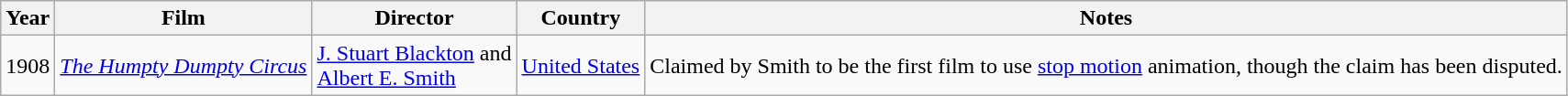<table class="wikitable">
<tr>
<th>Year</th>
<th>Film</th>
<th>Director</th>
<th>Country</th>
<th>Notes</th>
</tr>
<tr>
<td>1908</td>
<td><em><a href='#'>The Humpty Dumpty Circus</a></em></td>
<td><a href='#'>J. Stuart Blackton</a> and<br><a href='#'>Albert E. Smith</a></td>
<td><a href='#'>United States</a></td>
<td>Claimed by Smith to be the first film to use <a href='#'>stop motion</a> animation, though the claim has been disputed.</td>
</tr>
</table>
